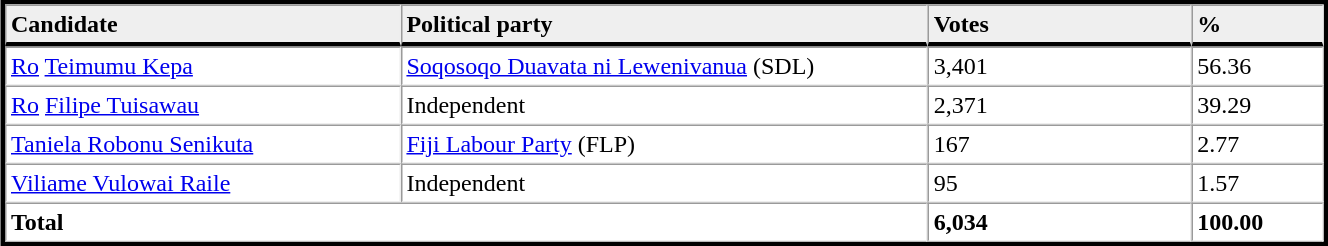<table table width="70%" border="1" align="center" cellpadding=3 cellspacing=0 style="margin:5px; border:3px solid;">
<tr>
<td td width="30%" style="border-bottom:3px solid; background:#efefef;"><strong>Candidate</strong></td>
<td td width="40%" style="border-bottom:3px solid; background:#efefef;"><strong>Political party</strong></td>
<td td width="20%" style="border-bottom:3px solid; background:#efefef;"><strong>Votes</strong></td>
<td td width="10%" style="border-bottom:3px solid; background:#efefef;"><strong>%</strong></td>
</tr>
<tr>
<td><a href='#'>Ro</a> <a href='#'>Teimumu Kepa</a></td>
<td><a href='#'>Soqosoqo Duavata ni Lewenivanua</a> (SDL)</td>
<td>3,401</td>
<td>56.36</td>
</tr>
<tr>
<td><a href='#'>Ro</a> <a href='#'>Filipe Tuisawau</a></td>
<td>Independent</td>
<td>2,371</td>
<td>39.29</td>
</tr>
<tr>
<td><a href='#'>Taniela Robonu Senikuta</a></td>
<td><a href='#'>Fiji Labour Party</a> (FLP)</td>
<td>167</td>
<td>2.77</td>
</tr>
<tr>
<td><a href='#'>Viliame Vulowai Raile</a></td>
<td>Independent</td>
<td>95</td>
<td>1.57</td>
</tr>
<tr>
<td colspan=2><strong>Total</strong></td>
<td><strong>6,034</strong></td>
<td><strong>100.00</strong></td>
</tr>
<tr>
</tr>
</table>
